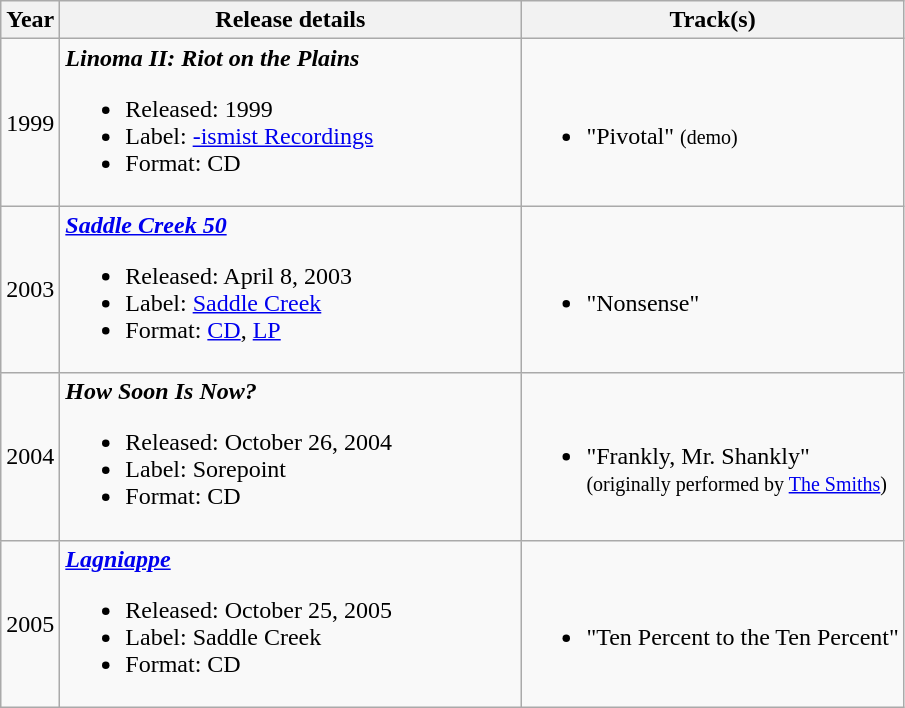<table class ="wikitable">
<tr>
<th>Year</th>
<th style="width:300px;">Release details</th>
<th>Track(s)</th>
</tr>
<tr>
<td>1999</td>
<td><strong><em>Linoma II: Riot on the Plains</em></strong><br><ul><li>Released: 1999</li><li>Label: <a href='#'>-ismist Recordings</a></li><li>Format: CD</li></ul></td>
<td><br><ul><li>"Pivotal" <small>(demo)</small></li></ul></td>
</tr>
<tr>
<td>2003</td>
<td><strong><em><a href='#'>Saddle Creek 50</a></em></strong><br><ul><li>Released: April 8, 2003</li><li>Label: <a href='#'>Saddle Creek</a></li><li>Format: <a href='#'>CD</a>, <a href='#'>LP</a></li></ul></td>
<td><br><ul><li>"Nonsense"</li></ul></td>
</tr>
<tr>
<td>2004</td>
<td><strong><em>How Soon Is Now?</em></strong><br><ul><li>Released: October 26, 2004</li><li>Label: Sorepoint</li><li>Format: CD</li></ul></td>
<td><br><ul><li>"Frankly, Mr. Shankly"<br><small>(originally performed by <a href='#'>The Smiths</a>)</small></li></ul></td>
</tr>
<tr>
<td>2005</td>
<td><strong><em><a href='#'>Lagniappe</a></em></strong><br><ul><li>Released: October 25, 2005</li><li>Label: Saddle Creek</li><li>Format: CD</li></ul></td>
<td><br><ul><li>"Ten Percent to the Ten Percent"</li></ul></td>
</tr>
</table>
